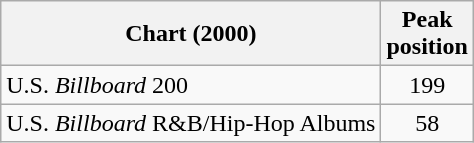<table class="wikitable">
<tr>
<th>Chart (2000)</th>
<th>Peak<br>position</th>
</tr>
<tr>
<td align="left">U.S. <em>Billboard</em> 200</td>
<td align="center">199</td>
</tr>
<tr>
<td align="left">U.S. <em>Billboard</em> R&B/Hip-Hop Albums</td>
<td align="center">58</td>
</tr>
</table>
